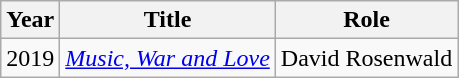<table class="wikitable">
<tr>
<th>Year</th>
<th>Title</th>
<th>Role</th>
</tr>
<tr>
<td>2019</td>
<td><em><a href='#'>Music, War and Love</a></em></td>
<td>David Rosenwald</td>
</tr>
</table>
